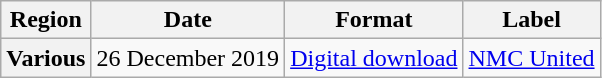<table class="wikitable plainrowheaders" style="text-align:center;">
<tr>
<th>Region</th>
<th>Date</th>
<th>Format</th>
<th>Label</th>
</tr>
<tr>
<th scope="row">Various</th>
<td>26 December 2019</td>
<td><a href='#'>Digital download</a></td>
<td><a href='#'>NMC United</a></td>
</tr>
</table>
